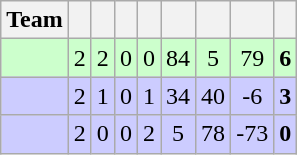<table class="wikitable" style="text-align: center;">
<tr>
<th>Team</th>
<th></th>
<th></th>
<th></th>
<th></th>
<th></th>
<th></th>
<th></th>
<th><strong></strong></th>
</tr>
<tr bgcolor="ccffcc">
<td align="left"></td>
<td>2</td>
<td>2</td>
<td>0</td>
<td>0</td>
<td>84</td>
<td>5</td>
<td>79</td>
<td><strong>6</strong></td>
</tr>
<tr bgcolor="ccccff">
<td align="left"></td>
<td>2</td>
<td>1</td>
<td>0</td>
<td>1</td>
<td>34</td>
<td>40</td>
<td>-6</td>
<td><strong>3</strong></td>
</tr>
<tr bgcolor="ccccff">
<td align="left"></td>
<td>2</td>
<td>0</td>
<td>0</td>
<td>2</td>
<td>5</td>
<td>78</td>
<td>-73</td>
<td><strong>0</strong></td>
</tr>
</table>
